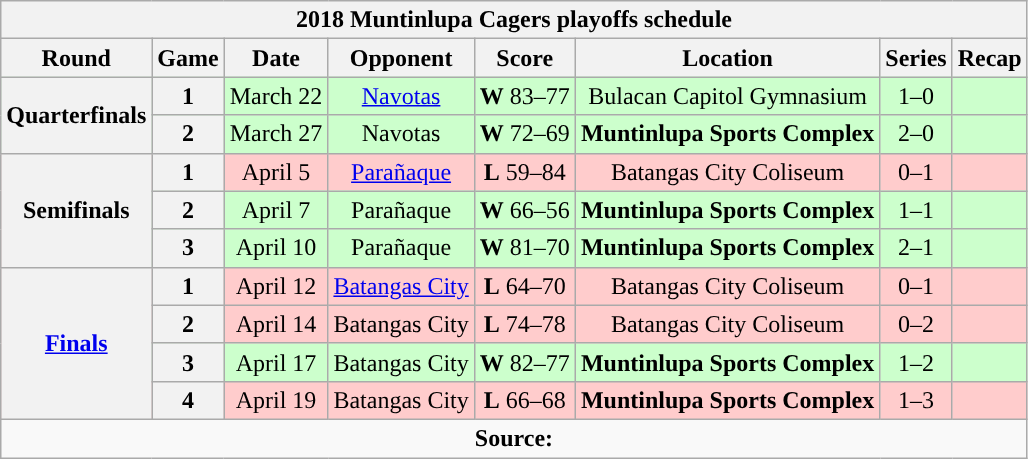<table class="wikitable" style="text-align:center">
<tr>
<th colspan=8>2018 Muntinlupa Cagers playoffs schedule</th>
</tr>
<tr>
<th>Round</th>
<th>Game</th>
<th>Date</th>
<th>Opponent</th>
<th>Score</th>
<th>Location</th>
<th>Series</th>
<th>Recap</th>
</tr>
<tr style="background:#cfc">
<th rowspan=2>Quarterfinals</th>
<th>1</th>
<td>March 22</td>
<td><a href='#'>Navotas</a></td>
<td><strong>W</strong> 83–77</td>
<td>Bulacan Capitol Gymnasium</td>
<td>1–0</td>
<td></td>
</tr>
<tr style="background:#cfc">
<th>2</th>
<td>March 27</td>
<td>Navotas</td>
<td><strong>W</strong> 72–69</td>
<td><strong>Muntinlupa Sports Complex</strong></td>
<td>2–0</td>
<td></td>
</tr>
<tr style="background:#fcc">
<th rowspan=3>Semifinals</th>
<th>1</th>
<td>April 5</td>
<td><a href='#'>Parañaque</a></td>
<td><strong>L</strong> 59–84</td>
<td>Batangas City Coliseum</td>
<td>0–1</td>
<td></td>
</tr>
<tr style="background:#cfc">
<th>2</th>
<td>April 7</td>
<td>Parañaque</td>
<td><strong>W</strong> 66–56</td>
<td><strong>Muntinlupa Sports Complex</strong></td>
<td>1–1</td>
<td></td>
</tr>
<tr style="background:#cfc">
<th>3</th>
<td>April 10</td>
<td>Parañaque</td>
<td><strong>W</strong> 81–70</td>
<td><strong>Muntinlupa Sports Complex</strong></td>
<td>2–1</td>
<td></td>
</tr>
<tr style="background:#fcc">
<th rowspan=4><a href='#'>Finals</a></th>
<th>1</th>
<td>April 12</td>
<td><a href='#'>Batangas City</a></td>
<td><strong>L</strong> 64–70</td>
<td>Batangas City Coliseum</td>
<td>0–1</td>
<td></td>
</tr>
<tr style="background:#fcc">
<th>2</th>
<td>April 14</td>
<td>Batangas City</td>
<td><strong>L</strong> 74–78</td>
<td>Batangas City Coliseum</td>
<td>0–2</td>
<td></td>
</tr>
<tr style="background:#cfc">
<th>3</th>
<td>April 17</td>
<td>Batangas City</td>
<td><strong>W</strong> 82–77</td>
<td><strong>Muntinlupa Sports Complex</strong></td>
<td>1–2</td>
<td></td>
</tr>
<tr style="background:#fcc">
<th>4</th>
<td>April 19</td>
<td>Batangas City</td>
<td><strong>L</strong> 66–68</td>
<td><strong>Muntinlupa Sports Complex</strong></td>
<td>1–3</td>
<td></td>
</tr>
<tr>
<td colspan=8 align=center><strong>Source: </strong></td>
</tr>
</table>
